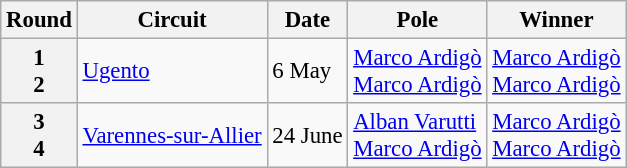<table class="wikitable" style="font-size: 95%">
<tr>
<th>Round</th>
<th>Circuit</th>
<th>Date</th>
<th>Pole</th>
<th>Winner</th>
</tr>
<tr>
<th>1<br>2</th>
<td> <a href='#'>Ugento</a></td>
<td>6 May</td>
<td> <a href='#'>Marco Ardigò</a><br> <a href='#'>Marco Ardigò</a></td>
<td> <a href='#'>Marco Ardigò</a><br> <a href='#'>Marco Ardigò</a></td>
</tr>
<tr>
<th>3<br>4</th>
<td> <a href='#'>Varennes-sur-Allier</a></td>
<td>24 June</td>
<td> <a href='#'>Alban Varutti</a><br> <a href='#'>Marco Ardigò</a></td>
<td> <a href='#'>Marco Ardigò</a><br> <a href='#'>Marco Ardigò</a></td>
</tr>
</table>
